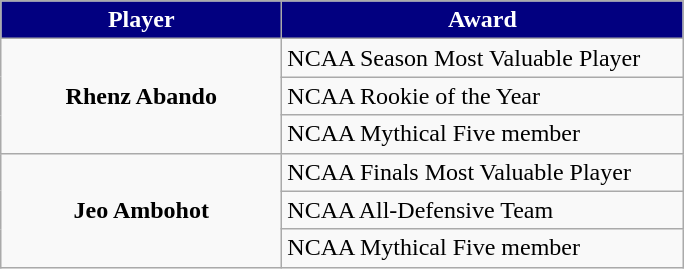<table class="wikitable" style="text-align: left">
<tr>
<th style="color: white; background-color: #020080; width:180px">Player</th>
<th style="color: white; background-color: #020080; width:260px">Award</th>
</tr>
<tr>
<td rowspan="3" style="text-align:center;"><strong>Rhenz Abando</strong></td>
<td>NCAA Season Most Valuable Player</td>
</tr>
<tr>
<td>NCAA Rookie of the Year</td>
</tr>
<tr>
<td>NCAA Mythical Five member</td>
</tr>
<tr>
<td rowspan="3" style="text-align:center;"><strong>Jeo Ambohot</strong></td>
<td>NCAA Finals Most Valuable Player</td>
</tr>
<tr>
<td>NCAA All-Defensive Team</td>
</tr>
<tr>
<td>NCAA Mythical Five member</td>
</tr>
</table>
